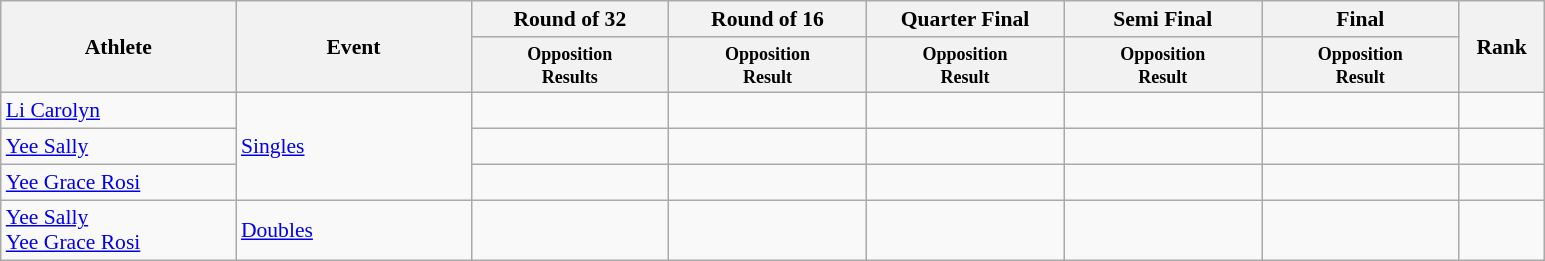<table class=wikitable style="font-size:90%">
<tr>
<th rowspan="2" width=150>Athlete</th>
<th rowspan="2" width=150>Event</th>
<th width=125>Round of 32</th>
<th width=125>Round of 16</th>
<th width=125>Quarter Final</th>
<th width=125>Semi Final</th>
<th width=125>Final</th>
<th rowspan="2" width=50>Rank</th>
</tr>
<tr>
<th style="line-height:1em"><small>Opposition<br>Results</small></th>
<th style="line-height:1em"><small>Opposition<br>Result</small></th>
<th style="line-height:1em"><small>Opposition<br>Result</small></th>
<th style="line-height:1em"><small>Opposition<br>Result</small></th>
<th style="line-height:1em"><small>Opposition<br>Result</small></th>
</tr>
<tr>
<td><a href='#'>Li Carolyn</a></td>
<td rowspan=3><a href='#'>Singles</a></td>
<td align=><br></td>
<td align=><br></td>
<td align=><br></td>
<td align=><br></td>
<td align=><br></td>
<td></td>
</tr>
<tr>
<td><a href='#'>Yee Sally</a></td>
<td align=><br></td>
<td align=><br></td>
<td align=><br></td>
<td align=><br></td>
<td align=><br></td>
<td></td>
</tr>
<tr>
<td><a href='#'>Yee Grace Rosi</a></td>
<td align=><br></td>
<td align=><br></td>
<td align=><br></td>
<td align=><br></td>
<td align=><br></td>
<td></td>
</tr>
<tr>
<td><a href='#'>Yee Sally</a><br> <a href='#'>Yee Grace Rosi</a></td>
<td rowspan=2><a href='#'>Doubles</a></td>
<td align=><br></td>
<td align=><br></td>
<td align=><br></td>
<td align=><br></td>
<td align=><br></td>
<td></td>
</tr>
</table>
